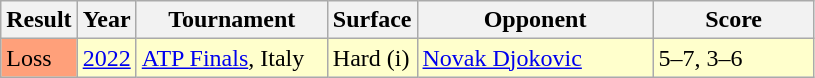<table class="wikitable">
<tr>
<th>Result</th>
<th>Year</th>
<th width=120>Tournament</th>
<th>Surface</th>
<th width=150>Opponent</th>
<th width=100 class="unsortable">Score</th>
</tr>
<tr style="background:#ffc;">
<td bgcolor=ffa07a>Loss</td>
<td><a href='#'>2022</a></td>
<td><a href='#'>ATP Finals</a>, Italy</td>
<td>Hard (i)</td>
<td> <a href='#'>Novak Djokovic</a></td>
<td>5–7, 3–6</td>
</tr>
</table>
